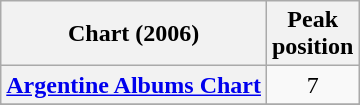<table class="wikitable sortable plainrowheaders" style="text-align:center">
<tr>
<th scope="col">Chart (2006)</th>
<th scope="col">Peak<br>position</th>
</tr>
<tr>
<th scope="row"><a href='#'>Argentine Albums Chart</a></th>
<td>7</td>
</tr>
<tr>
</tr>
<tr>
</tr>
<tr>
</tr>
<tr>
</tr>
<tr>
</tr>
<tr>
</tr>
<tr>
</tr>
<tr>
</tr>
<tr>
</tr>
<tr>
</tr>
<tr>
</tr>
<tr>
</tr>
<tr>
</tr>
<tr>
</tr>
<tr>
</tr>
<tr>
</tr>
<tr>
</tr>
<tr>
</tr>
<tr>
</tr>
<tr>
</tr>
<tr>
</tr>
<tr>
</tr>
</table>
